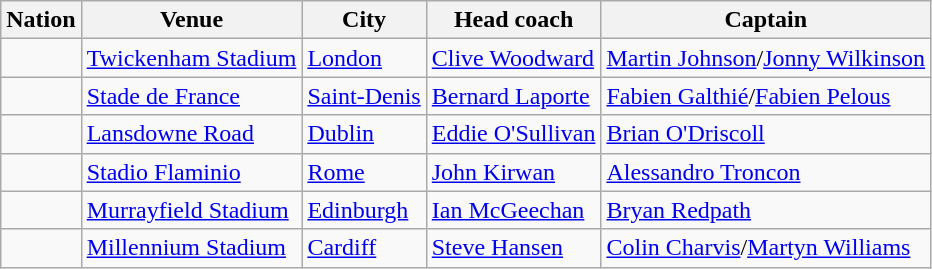<table class="wikitable">
<tr>
<th>Nation</th>
<th>Venue</th>
<th>City</th>
<th>Head coach</th>
<th>Captain</th>
</tr>
<tr>
<td></td>
<td><a href='#'>Twickenham Stadium</a></td>
<td><a href='#'>London</a></td>
<td> <a href='#'>Clive Woodward</a></td>
<td><a href='#'>Martin Johnson</a>/<a href='#'>Jonny Wilkinson</a></td>
</tr>
<tr>
<td></td>
<td><a href='#'>Stade de France</a></td>
<td><a href='#'>Saint-Denis</a></td>
<td> <a href='#'>Bernard Laporte</a></td>
<td><a href='#'>Fabien Galthié</a>/<a href='#'>Fabien Pelous</a></td>
</tr>
<tr>
<td></td>
<td><a href='#'>Lansdowne Road</a></td>
<td><a href='#'>Dublin</a></td>
<td> <a href='#'>Eddie O'Sullivan</a></td>
<td><a href='#'>Brian O'Driscoll</a></td>
</tr>
<tr>
<td></td>
<td><a href='#'>Stadio Flaminio</a></td>
<td><a href='#'>Rome</a></td>
<td> <a href='#'>John Kirwan</a></td>
<td><a href='#'>Alessandro Troncon</a></td>
</tr>
<tr>
<td></td>
<td><a href='#'>Murrayfield Stadium</a></td>
<td><a href='#'>Edinburgh</a></td>
<td> <a href='#'>Ian McGeechan</a></td>
<td><a href='#'>Bryan Redpath</a></td>
</tr>
<tr>
<td></td>
<td><a href='#'>Millennium Stadium</a></td>
<td><a href='#'>Cardiff</a></td>
<td> <a href='#'>Steve Hansen</a></td>
<td><a href='#'>Colin Charvis</a>/<a href='#'>Martyn Williams</a></td>
</tr>
</table>
